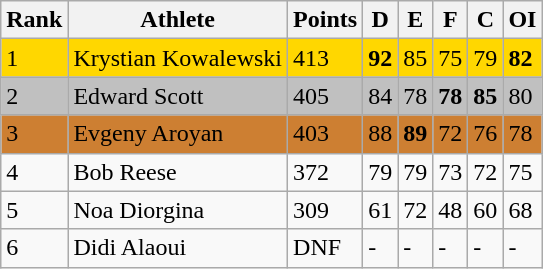<table class="wikitable">
<tr>
<th>Rank</th>
<th>Athlete</th>
<th>Points</th>
<th>D</th>
<th>E</th>
<th>F</th>
<th>C</th>
<th>OI</th>
</tr>
<tr>
<td style="background:#FFD700">1</td>
<td style="background:#FFD700"> Krystian Kowalewski</td>
<td style="background:#FFD700">413</td>
<td style="background:#FFD700"><strong>92</strong></td>
<td style="background:#FFD700">85</td>
<td style="background:#FFD700">75</td>
<td style="background:#FFD700">79</td>
<td style="background:#FFD700"><strong>82</strong></td>
</tr>
<tr>
<td style="background:#C0C0C0">2</td>
<td style="background:#C0C0C0"> Edward Scott</td>
<td style="background:#C0C0C0">405</td>
<td style="background:#C0C0C0">84</td>
<td style="background:#C0C0C0">78</td>
<td style="background:#C0C0C0"><strong>78</strong></td>
<td style="background:#C0C0C0"><strong>85</strong></td>
<td style="background:#C0C0C0">80</td>
</tr>
<tr>
<td style="background:#CD7F32">3</td>
<td style="background:#CD7F32"> Evgeny Aroyan</td>
<td style="background:#CD7F32">403</td>
<td style="background:#CD7F32">88</td>
<td style="background:#CD7F32"><strong>89</strong></td>
<td style="background:#CD7F32">72</td>
<td style="background:#CD7F32">76</td>
<td style="background:#CD7F32">78</td>
</tr>
<tr>
<td>4</td>
<td> Bob Reese</td>
<td>372</td>
<td>79</td>
<td>79</td>
<td>73</td>
<td>72</td>
<td>75</td>
</tr>
<tr>
<td>5</td>
<td> Noa Diorgina</td>
<td>309</td>
<td>61</td>
<td>72</td>
<td>48</td>
<td>60</td>
<td>68</td>
</tr>
<tr>
<td>6</td>
<td> Didi Alaoui</td>
<td>DNF</td>
<td>-</td>
<td>-</td>
<td>-</td>
<td>-</td>
<td>-</td>
</tr>
</table>
